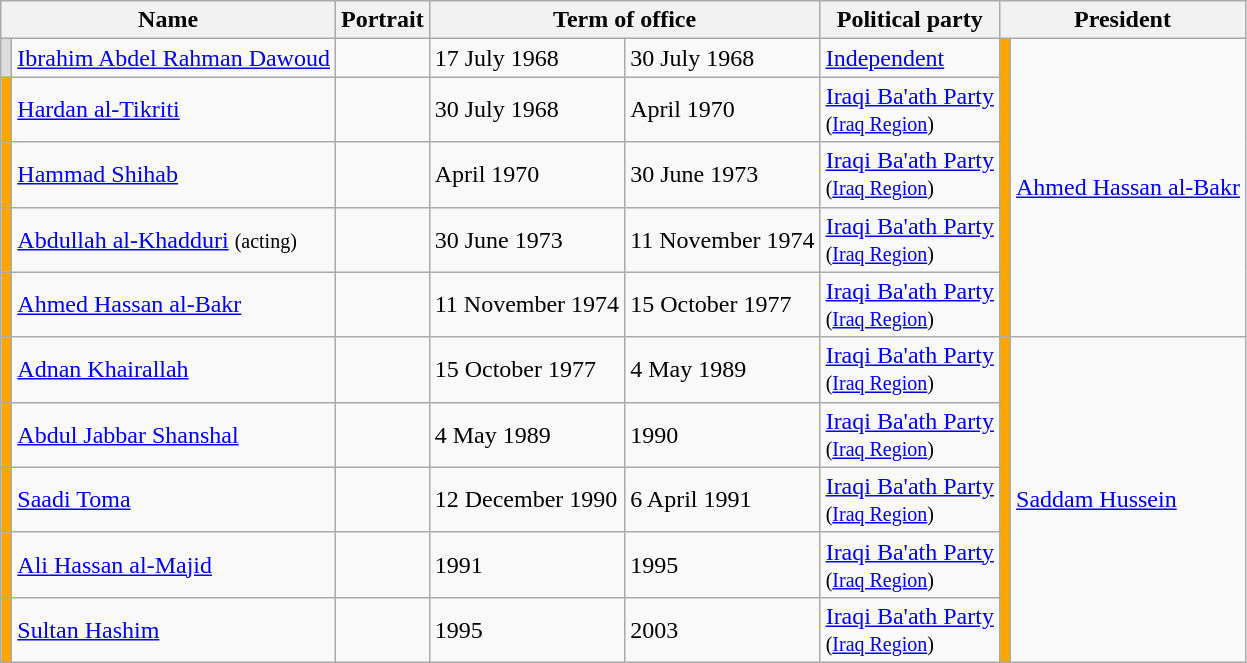<table class="wikitable">
<tr>
<th colspan=2>Name</th>
<th>Portrait</th>
<th colspan=2>Term of office</th>
<th>Political party</th>
<th colspan=2>President</th>
</tr>
<tr>
<td bgcolor="#DDDDDD"></td>
<td><a href='#'>Ibrahim Abdel Rahman Dawoud</a></td>
<td></td>
<td>17 July 1968</td>
<td>30 July 1968</td>
<td><a href='#'>Independent</a></td>
<td rowspan="5" bgcolor="Orange"></td>
<td rowspan="5"><a href='#'>Ahmed Hassan al-Bakr</a></td>
</tr>
<tr>
<td bgcolor="Orange"></td>
<td><a href='#'>Hardan al-Tikriti</a></td>
<td></td>
<td>30 July 1968</td>
<td>April 1970</td>
<td><a href='#'>Iraqi Ba'ath Party</a><br><small>(<a href='#'>Iraq Region</a>)</small></td>
</tr>
<tr>
<td bgcolor="Orange"></td>
<td><a href='#'>Hammad Shihab</a></td>
<td></td>
<td>April 1970</td>
<td>30 June 1973</td>
<td><a href='#'>Iraqi Ba'ath Party</a><br><small>(<a href='#'>Iraq Region</a>)</small></td>
</tr>
<tr>
<td bgcolor="Orange"></td>
<td><a href='#'>Abdullah al-Khadduri</a> <small>(acting)</small></td>
<td></td>
<td>30 June 1973</td>
<td>11 November 1974</td>
<td><a href='#'>Iraqi Ba'ath Party</a><br><small>(<a href='#'>Iraq Region</a>)</small></td>
</tr>
<tr>
<td bgcolor="Orange"></td>
<td><a href='#'>Ahmed Hassan al-Bakr</a></td>
<td></td>
<td>11 November 1974</td>
<td>15 October 1977</td>
<td><a href='#'>Iraqi Ba'ath Party</a><br><small>(<a href='#'>Iraq Region</a>)</small></td>
</tr>
<tr>
<td bgcolor="Orange"></td>
<td><a href='#'>Adnan Khairallah</a></td>
<td></td>
<td>15 October 1977</td>
<td>4 May 1989</td>
<td><a href='#'>Iraqi Ba'ath Party</a><br><small>(<a href='#'>Iraq Region</a>)</small></td>
<td rowspan="5" bgcolor="Orange"></td>
<td rowspan="5"><a href='#'>Saddam Hussein</a></td>
</tr>
<tr>
<td bgcolor="Orange"></td>
<td><a href='#'>Abdul Jabbar Shanshal</a></td>
<td></td>
<td>4 May 1989</td>
<td>1990</td>
<td><a href='#'>Iraqi Ba'ath Party</a><br><small>(<a href='#'>Iraq Region</a>)</small></td>
</tr>
<tr>
<td bgcolor="Orange"></td>
<td><a href='#'>Saadi Toma</a></td>
<td></td>
<td>12 December 1990</td>
<td>6 April 1991</td>
<td><a href='#'>Iraqi Ba'ath Party</a><br><small>(<a href='#'>Iraq Region</a>)</small></td>
</tr>
<tr>
<td bgcolor="Orange"></td>
<td><a href='#'>Ali Hassan al-Majid</a></td>
<td></td>
<td>1991</td>
<td>1995</td>
<td><a href='#'>Iraqi Ba'ath Party</a><br><small>(<a href='#'>Iraq Region</a>)</small></td>
</tr>
<tr>
<td bgcolor="Orange"></td>
<td><a href='#'>Sultan Hashim</a></td>
<td></td>
<td>1995</td>
<td>2003</td>
<td><a href='#'>Iraqi Ba'ath Party</a><br><small>(<a href='#'>Iraq Region</a>)</small></td>
</tr>
</table>
